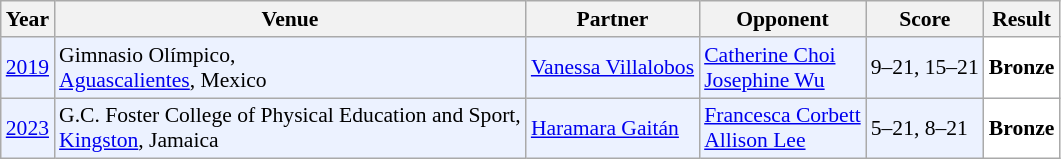<table class="sortable wikitable" style="font-size: 90%;">
<tr>
<th>Year</th>
<th>Venue</th>
<th>Partner</th>
<th>Opponent</th>
<th>Score</th>
<th>Result</th>
</tr>
<tr style="background:#ECF2FF">
<td align="center"><a href='#'>2019</a></td>
<td align="left">Gimnasio Olímpico,<br><a href='#'>Aguascalientes</a>, Mexico</td>
<td align="left"> <a href='#'>Vanessa Villalobos</a></td>
<td align="left"> <a href='#'>Catherine Choi</a><br> <a href='#'>Josephine Wu</a></td>
<td align="left">9–21, 15–21</td>
<td style="text-align:left; background:white"> <strong>Bronze</strong></td>
</tr>
<tr style="background:#ECF2FF">
<td align="center"><a href='#'>2023</a></td>
<td align="left">G.C. Foster College of Physical Education and Sport,<br><a href='#'>Kingston</a>, Jamaica</td>
<td align="left"> <a href='#'>Haramara Gaitán</a></td>
<td align="left"> <a href='#'>Francesca Corbett</a><br> <a href='#'>Allison Lee</a></td>
<td align="left">5–21, 8–21</td>
<td style="text-align:left; background:white"> <strong>Bronze</strong></td>
</tr>
</table>
